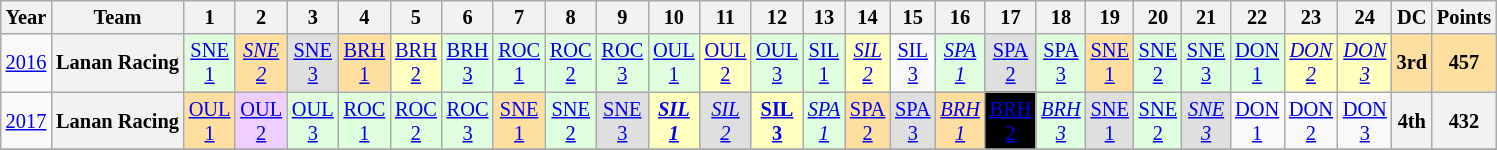<table class="wikitable" style="text-align:center; font-size:85%">
<tr>
<th>Year</th>
<th>Team</th>
<th>1</th>
<th>2</th>
<th>3</th>
<th>4</th>
<th>5</th>
<th>6</th>
<th>7</th>
<th>8</th>
<th>9</th>
<th>10</th>
<th>11</th>
<th>12</th>
<th>13</th>
<th>14</th>
<th>15</th>
<th>16</th>
<th>17</th>
<th>18</th>
<th>19</th>
<th>20</th>
<th>21</th>
<th>22</th>
<th>23</th>
<th>24</th>
<th>DC</th>
<th>Points</th>
</tr>
<tr>
<td><a href='#'>2016</a></td>
<th nowrap>Lanan Racing</th>
<td style="background:#dfffdf;"><a href='#'>SNE<br>1</a><br></td>
<td style="background:#ffdf9f;"><em><a href='#'>SNE<br>2</a></em><br></td>
<td style="background:#dfdfdf;"><a href='#'>SNE<br>3</a><br></td>
<td style="background:#ffdf9f;"><a href='#'>BRH<br>1</a><br></td>
<td style="background:#ffffbf;"><a href='#'>BRH<br>2</a><br></td>
<td style="background:#dfffdf;"><a href='#'>BRH<br>3</a><br></td>
<td style="background:#dfffdf;"><a href='#'>ROC<br>1</a><br></td>
<td style="background:#dfffdf;"><a href='#'>ROC<br>2</a><br></td>
<td style="background:#dfffdf;"><a href='#'>ROC<br>3</a><br></td>
<td style="background:#dfffdf;"><a href='#'>OUL<br>1</a><br></td>
<td style="background:#ffffbf;"><a href='#'>OUL<br>2</a><br></td>
<td style="background:#dfffdf;"><a href='#'>OUL<br>3</a><br></td>
<td style="background:#dfffdf;"><a href='#'>SIL<br>1</a><br></td>
<td style="background:#ffffbf;"><em><a href='#'>SIL<br>2</a></em><br></td>
<td><a href='#'>SIL<br>3</a><br></td>
<td style="background:#dfffdf;"><em><a href='#'>SPA<br>1</a></em><br></td>
<td style="background:#dfdfdf;"><a href='#'>SPA<br>2</a><br></td>
<td style="background:#dfffdf;"><a href='#'>SPA<br>3</a><br></td>
<td style="background:#ffdf9f;"><a href='#'>SNE<br>1</a><br></td>
<td style="background:#dfffdf;"><a href='#'>SNE<br>2</a><br></td>
<td style="background:#dfffdf;"><a href='#'>SNE<br>3</a><br></td>
<td style="background:#dfffdf;"><a href='#'>DON<br>1</a><br></td>
<td style="background:#ffffbf;"><em><a href='#'>DON<br>2</a></em><br></td>
<td style="background:#ffffbf;"><em><a href='#'>DON<br>3</a></em><br></td>
<th style="background:#ffdf9f;">3rd</th>
<th style="background:#ffdf9f;">457</th>
</tr>
<tr>
<td><a href='#'>2017</a></td>
<th nowrap>Lanan Racing</th>
<td style="background:#FFDF9F;"><a href='#'>OUL<br>1</a><br></td>
<td style="background:#EFCFFF;"><a href='#'>OUL<br>2</a><br></td>
<td style="background:#DFFFDF;"><a href='#'>OUL<br>3</a><br></td>
<td style="background:#DFFFDF;"><a href='#'>ROC<br>1</a><br></td>
<td style="background:#DFFFDF;"><a href='#'>ROC<br>2</a><br></td>
<td style="background:#DFFFDF;"><a href='#'>ROC<br>3</a><br></td>
<td style="background:#FFDF9F;"><a href='#'>SNE<br>1</a><br></td>
<td style="background:#DFFFDF;"><a href='#'>SNE<br>2</a><br></td>
<td style="background:#DFDFDF;"><a href='#'>SNE<br>3</a><br></td>
<td style="background:#FFFFBF;"><strong><em><a href='#'>SIL<br>1</a></em></strong><br></td>
<td style="background:#DFDFDF;"><em><a href='#'>SIL<br>2</a></em><br></td>
<td style="background:#FFFFBF;"><strong><a href='#'>SIL<br>3</a></strong><br></td>
<td style="background:#DFFFDF;"><em><a href='#'>SPA<br>1</a></em><br></td>
<td style="background:#FFDF9F;"><a href='#'>SPA<br>2</a><br></td>
<td style="background:#DFDFDF;"><a href='#'>SPA<br>3</a><br></td>
<td style="background:#FFDF9F;"><em><a href='#'>BRH<br>1</a></em><br></td>
<td style="background:#000000; color:white;"><a href='#'>BRH<br>2</a><br></td>
<td style="background:#DFFFDF;"><em><a href='#'>BRH<br>3</a></em><br></td>
<td style="background:#DFDFDF;"><a href='#'>SNE<br>1</a><br></td>
<td style="background:#DFFFDF;"><a href='#'>SNE<br>2</a><br></td>
<td style="background:#DFDFDF;"><em><a href='#'>SNE<br>3</a></em><br></td>
<td><a href='#'>DON<br>1</a></td>
<td><a href='#'>DON<br>2</a></td>
<td><a href='#'>DON<br>3</a></td>
<th>4th</th>
<th>432</th>
</tr>
<tr>
</tr>
</table>
